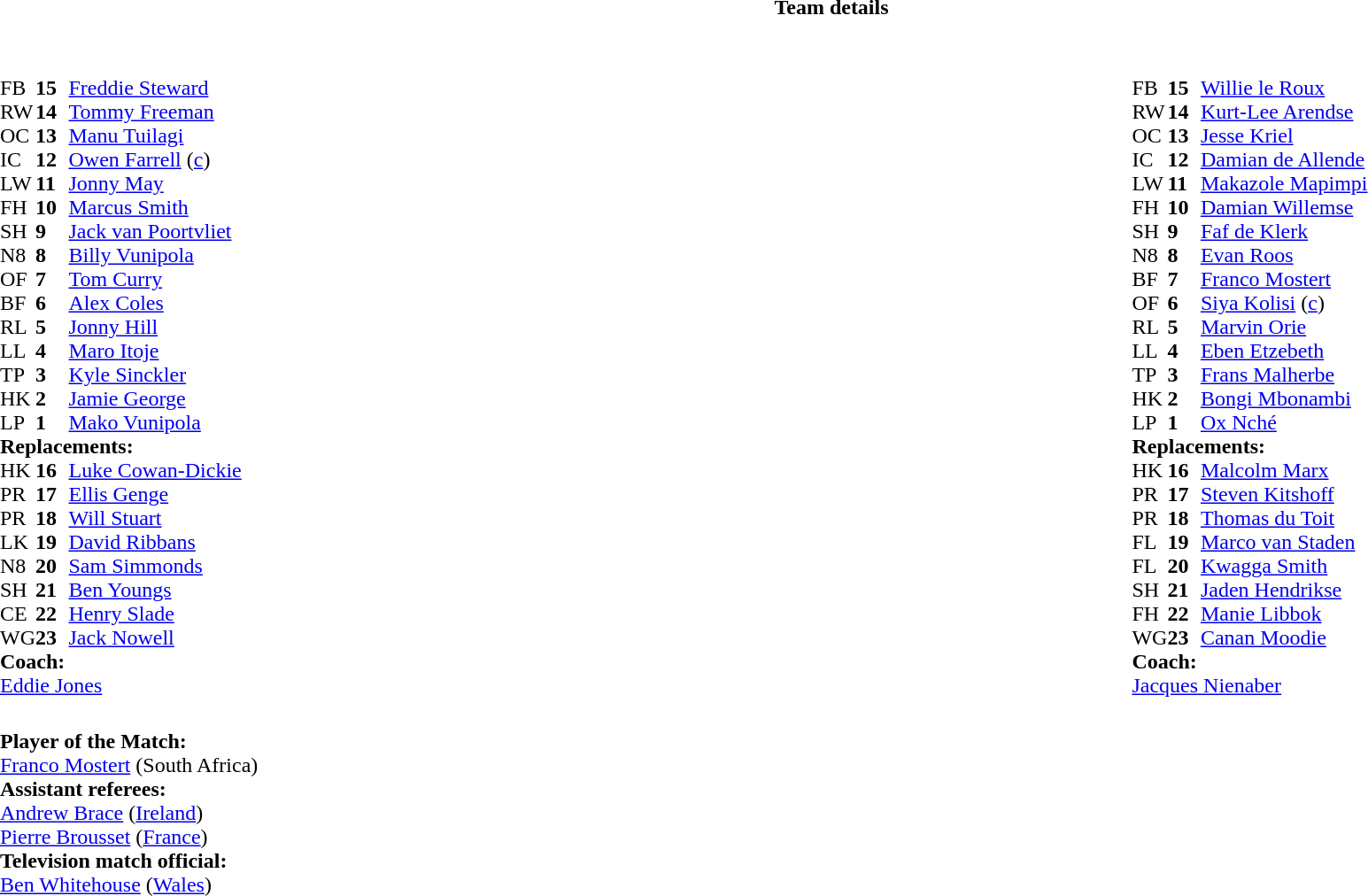<table border="0" style="width:100%;" class="collapsible collapsed">
<tr>
<th>Team details</th>
</tr>
<tr>
<td><br><table style="width:100%;">
<tr>
<td style="vertical-align:top; width:50%;"><br><table style="font-size: 100%" cellspacing="0" cellpadding="0">
<tr>
<th width="25"></th>
<th width="25"></th>
</tr>
<tr>
<td>FB</td>
<td><strong>15</strong></td>
<td><a href='#'>Freddie Steward</a></td>
</tr>
<tr>
<td>RW</td>
<td><strong>14</strong></td>
<td><a href='#'>Tommy Freeman</a></td>
<td></td>
<td></td>
</tr>
<tr>
<td>OC</td>
<td><strong>13</strong></td>
<td><a href='#'>Manu Tuilagi</a></td>
</tr>
<tr>
<td>IC</td>
<td><strong>12</strong></td>
<td><a href='#'>Owen Farrell</a> (<a href='#'>c</a>)</td>
</tr>
<tr>
<td>LW</td>
<td><strong>11</strong></td>
<td><a href='#'>Jonny May</a></td>
</tr>
<tr>
<td>FH</td>
<td><strong>10</strong></td>
<td><a href='#'>Marcus Smith</a></td>
<td></td>
<td></td>
</tr>
<tr>
<td>SH</td>
<td><strong>9</strong></td>
<td><a href='#'>Jack van Poortvliet</a></td>
<td></td>
<td></td>
</tr>
<tr>
<td>N8</td>
<td><strong>8</strong></td>
<td><a href='#'>Billy Vunipola</a></td>
<td></td>
<td></td>
</tr>
<tr>
<td>OF</td>
<td><strong>7</strong></td>
<td><a href='#'>Tom Curry</a></td>
<td></td>
</tr>
<tr>
<td>BF</td>
<td><strong>6</strong></td>
<td><a href='#'>Alex Coles</a></td>
<td></td>
<td></td>
</tr>
<tr>
<td>RL</td>
<td><strong>5</strong></td>
<td><a href='#'>Jonny Hill</a></td>
</tr>
<tr>
<td>LL</td>
<td><strong>4</strong></td>
<td><a href='#'>Maro Itoje</a></td>
</tr>
<tr>
<td>TP</td>
<td><strong>3</strong></td>
<td><a href='#'>Kyle Sinckler</a></td>
<td></td>
<td></td>
<td></td>
</tr>
<tr>
<td>HK</td>
<td><strong>2</strong></td>
<td><a href='#'>Jamie George</a></td>
<td></td>
<td></td>
</tr>
<tr>
<td>LP</td>
<td><strong>1</strong></td>
<td><a href='#'>Mako Vunipola</a></td>
<td></td>
<td></td>
</tr>
<tr>
<td colspan="3"><strong>Replacements:</strong></td>
</tr>
<tr>
<td>HK</td>
<td><strong>16</strong></td>
<td><a href='#'>Luke Cowan-Dickie</a></td>
<td></td>
<td></td>
</tr>
<tr>
<td>PR</td>
<td><strong>17</strong></td>
<td><a href='#'>Ellis Genge</a></td>
<td></td>
<td></td>
</tr>
<tr>
<td>PR</td>
<td><strong>18</strong></td>
<td><a href='#'>Will Stuart</a></td>
<td></td>
<td></td>
<td></td>
</tr>
<tr>
<td>LK</td>
<td><strong>19</strong></td>
<td><a href='#'>David Ribbans</a></td>
<td></td>
<td></td>
</tr>
<tr>
<td>N8</td>
<td><strong>20</strong></td>
<td><a href='#'>Sam Simmonds</a></td>
<td></td>
<td></td>
</tr>
<tr>
<td>SH</td>
<td><strong>21</strong></td>
<td><a href='#'>Ben Youngs</a></td>
<td></td>
<td></td>
</tr>
<tr>
<td>CE</td>
<td><strong>22</strong></td>
<td><a href='#'>Henry Slade</a></td>
<td></td>
<td></td>
</tr>
<tr>
<td>WG</td>
<td><strong>23</strong></td>
<td><a href='#'>Jack Nowell</a></td>
<td></td>
<td></td>
</tr>
<tr>
<td colspan="3"><strong>Coach:</strong></td>
</tr>
<tr>
<td colspan="3"> <a href='#'>Eddie Jones</a></td>
</tr>
</table>
</td>
<td style="vertical-align:top"></td>
<td style="vertical-align:top;width:50%"><br><table cellspacing="0" cellpadding="0" style="margin:auto">
<tr>
<th width="25"></th>
<th width="25"></th>
</tr>
<tr>
<td>FB</td>
<td><strong>15</strong></td>
<td><a href='#'>Willie le Roux</a></td>
<td></td>
<td></td>
</tr>
<tr>
<td>RW</td>
<td><strong>14</strong></td>
<td><a href='#'>Kurt-Lee Arendse</a></td>
<td></td>
<td></td>
</tr>
<tr>
<td>OC</td>
<td><strong>13</strong></td>
<td><a href='#'>Jesse Kriel</a></td>
</tr>
<tr>
<td>IC</td>
<td><strong>12</strong></td>
<td><a href='#'>Damian de Allende</a></td>
</tr>
<tr>
<td>LW</td>
<td><strong>11</strong></td>
<td><a href='#'>Makazole Mapimpi</a></td>
<td></td>
<td></td>
<td></td>
</tr>
<tr>
<td>FH</td>
<td><strong>10</strong></td>
<td><a href='#'>Damian Willemse</a></td>
</tr>
<tr>
<td>SH</td>
<td><strong>9</strong></td>
<td><a href='#'>Faf de Klerk</a></td>
<td></td>
<td></td>
</tr>
<tr>
<td>N8</td>
<td><strong>8</strong></td>
<td><a href='#'>Evan Roos</a></td>
<td></td>
<td></td>
<td></td>
</tr>
<tr>
<td>BF</td>
<td><strong>7</strong></td>
<td><a href='#'>Franco Mostert</a></td>
</tr>
<tr>
<td>OF</td>
<td><strong>6</strong></td>
<td><a href='#'>Siya Kolisi</a> (<a href='#'>c</a>)</td>
<td></td>
<td></td>
<td></td>
</tr>
<tr>
<td>RL</td>
<td><strong>5</strong></td>
<td><a href='#'>Marvin Orie</a></td>
<td></td>
<td></td>
</tr>
<tr>
<td>LL</td>
<td><strong>4</strong></td>
<td><a href='#'>Eben Etzebeth</a></td>
</tr>
<tr>
<td>TP</td>
<td><strong>3</strong></td>
<td><a href='#'>Frans Malherbe</a></td>
<td></td>
<td></td>
<td></td>
</tr>
<tr>
<td>HK</td>
<td><strong>2</strong></td>
<td><a href='#'>Bongi Mbonambi</a></td>
<td></td>
<td></td>
</tr>
<tr>
<td>LP</td>
<td><strong>1</strong></td>
<td><a href='#'>Ox Nché</a></td>
<td></td>
<td></td>
</tr>
<tr>
<td colspan="3"><strong>Replacements:</strong></td>
</tr>
<tr>
<td>HK</td>
<td><strong>16</strong></td>
<td><a href='#'>Malcolm Marx</a></td>
<td></td>
<td></td>
</tr>
<tr>
<td>PR</td>
<td><strong>17</strong></td>
<td><a href='#'>Steven Kitshoff</a></td>
<td></td>
<td></td>
</tr>
<tr>
<td>PR</td>
<td><strong>18</strong></td>
<td><a href='#'>Thomas du Toit</a></td>
<td></td>
<td></td>
</tr>
<tr>
<td>FL</td>
<td><strong>19</strong></td>
<td><a href='#'>Marco van Staden</a></td>
<td></td>
<td></td>
</tr>
<tr>
<td>FL</td>
<td><strong>20</strong></td>
<td><a href='#'>Kwagga Smith</a></td>
<td></td>
<td></td>
</tr>
<tr>
<td>SH</td>
<td><strong>21</strong></td>
<td><a href='#'>Jaden Hendrikse</a></td>
<td></td>
<td></td>
</tr>
<tr>
<td>FH</td>
<td><strong>22</strong></td>
<td><a href='#'>Manie Libbok</a></td>
<td></td>
<td></td>
</tr>
<tr>
<td>WG</td>
<td><strong>23</strong></td>
<td><a href='#'>Canan Moodie</a></td>
<td></td>
<td></td>
</tr>
<tr>
<td colspan="3"><strong>Coach:</strong></td>
</tr>
<tr>
<td colspan="3"> <a href='#'>Jacques Nienaber</a></td>
</tr>
</table>
</td>
</tr>
</table>
<table style="width:100%">
<tr>
<td><br><strong>Player of the Match:</strong>
<br><a href='#'>Franco Mostert</a> (South Africa)<br><strong>Assistant referees:</strong>
<br><a href='#'>Andrew Brace</a> (<a href='#'>Ireland</a>)
<br><a href='#'>Pierre Brousset</a> (<a href='#'>France</a>)
<br><strong>Television match official:</strong>
<br><a href='#'>Ben Whitehouse</a> (<a href='#'>Wales</a>)</td>
</tr>
</table>
</td>
</tr>
</table>
